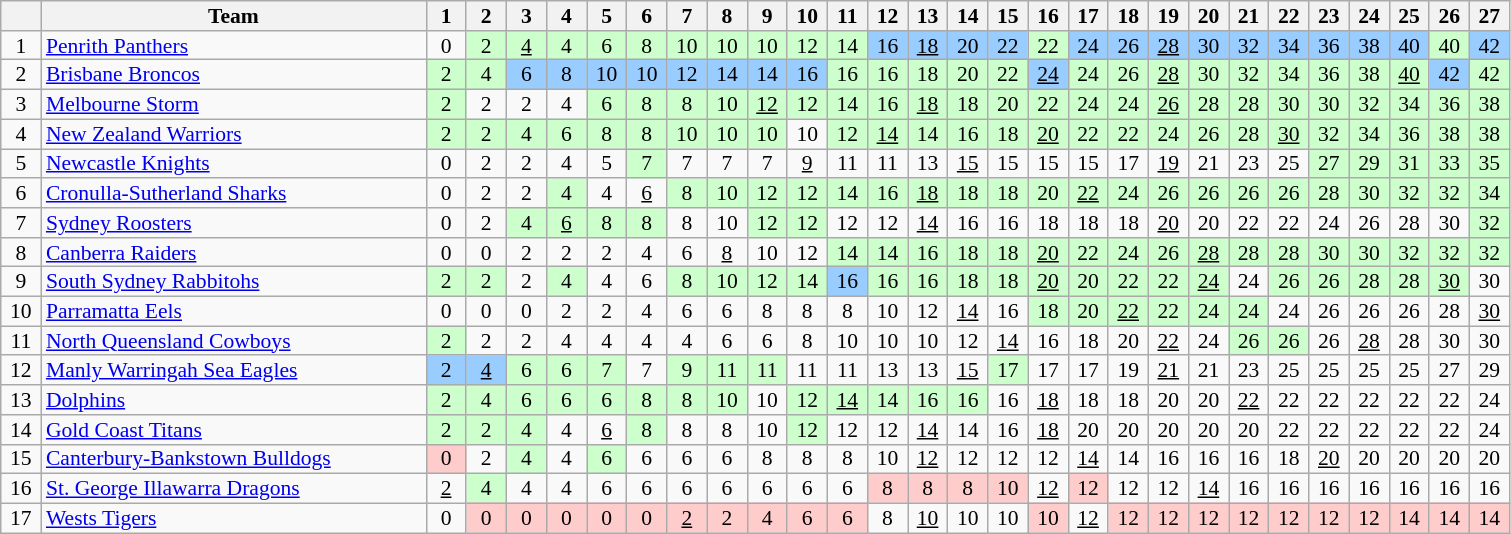<table class="wikitable" style="text-align:center; line-height: 90%; font-size:90%;">
<tr>
<th width=20 abbr="Position"></th>
<th width=250>Team</th>
<th width=20 abbr="Round 1">1</th>
<th width=20 abbr="Round 2">2</th>
<th width=20 abbr="Round 3">3</th>
<th width=20 abbr="Round 4">4</th>
<th width=20 abbr="Round 5">5</th>
<th width=20 abbr="Round 6">6</th>
<th width=20 abbr="Round 7">7</th>
<th width=20 abbr="Round 8">8</th>
<th width=20 abbr="Round 9">9</th>
<th width=20 abbr="Round 10">10</th>
<th width=20 abbr="Round 11">11</th>
<th width=20 abbr="Round 12">12</th>
<th width=20 abbr="Round 13">13</th>
<th width=20 abbr="Round 14">14</th>
<th width=20 abbr="Round 15">15</th>
<th width=20 abbr="Round 16">16</th>
<th width=20 abbr="Round 17">17</th>
<th width=20 abbr="Round 18">18</th>
<th width=20 abbr="Round 19">19</th>
<th width=20 abbr="Round 20">20</th>
<th width=20 abbr="Round 21">21</th>
<th width=20 abbr="Round 22">22</th>
<th width=20 abbr="Round 23">23</th>
<th width=20 abbr="Round 24">24</th>
<th width=20 abbr="Round 25">25</th>
<th width=20 abbr="Round 26">26</th>
<th width=20 abbr="Round 27">27</th>
</tr>
<tr>
<td>1</td>
<td style="text-align:left;"> <a href='#'>Penrith Panthers</a></td>
<td>0</td>
<td style="background: #ccffcc;">2</td>
<td style="background: #ccffcc;"><u>4</u></td>
<td style="background: #ccffcc;">4</td>
<td style="background: #ccffcc;">6</td>
<td style="background: #ccffcc;">8</td>
<td style="background: #ccffcc;">10</td>
<td style="background: #ccffcc;">10</td>
<td style="background: #ccffcc;">10</td>
<td style="background: #ccffcc;">12</td>
<td style="background: #ccffcc;">14</td>
<td style="background: #99ccff;">16</td>
<td style="background: #99ccff;"><u>18</u></td>
<td style="background: #99ccff;">20</td>
<td style="background: #99ccff;">22</td>
<td style="background: #ccffcc;">22</td>
<td style="background: #99ccff;">24</td>
<td style="background: #99ccff;">26</td>
<td style="background: #99ccff;"><u>28</u></td>
<td style="background: #99ccff;">30</td>
<td style="background: #99ccff;">32</td>
<td style="background: #99ccff;">34</td>
<td style="background: #99ccff;">36</td>
<td style="background: #99ccff;">38</td>
<td style="background: #99ccff;">40</td>
<td style="background: #ccffcc;">40</td>
<td style="background: #99ccff;">42</td>
</tr>
<tr>
<td>2</td>
<td style="text-align:left;"> <a href='#'>Brisbane Broncos</a></td>
<td style="background: #ccffcc;">2</td>
<td style="background: #ccffcc;">4</td>
<td style="background: #99ccff;">6</td>
<td style="background: #99ccff;">8</td>
<td style="background: #99ccff;">10</td>
<td style="background: #99ccff;">10</td>
<td style="background: #99ccff;">12</td>
<td style="background: #99ccff;">14</td>
<td style="background: #99ccff;">14</td>
<td style="background: #99ccff;">16</td>
<td style="background: #ccffcc;">16</td>
<td style="background: #ccffcc;">16</td>
<td style="background: #ccffcc;">18</td>
<td style="background: #ccffcc;">20</td>
<td style="background: #ccffcc;">22</td>
<td style="background: #99ccff;"><u>24</u></td>
<td style="background: #ccffcc;">24</td>
<td style="background: #ccffcc;">26</td>
<td style="background: #ccffcc;"><u>28</u></td>
<td style="background: #ccffcc;">30</td>
<td style="background: #ccffcc;">32</td>
<td style="background: #ccffcc;">34</td>
<td style="background: #ccffcc;">36</td>
<td style="background: #ccffcc;">38</td>
<td style="background: #ccffcc;"><u>40</u></td>
<td style="background: #99ccff;">42</td>
<td style="background: #ccffcc;">42</td>
</tr>
<tr>
<td>3</td>
<td style="text-align:left;"> <a href='#'>Melbourne Storm</a></td>
<td style="background: #ccffcc;">2</td>
<td>2</td>
<td>2</td>
<td>4</td>
<td style="background: #ccffcc;">6</td>
<td style="background: #ccffcc;">8</td>
<td style="background: #ccffcc;">8</td>
<td style="background: #ccffcc;">10</td>
<td style="background: #ccffcc;"><u>12</u></td>
<td style="background: #ccffcc;">12</td>
<td style="background: #ccffcc;">14</td>
<td style="background: #ccffcc;">16</td>
<td style="background: #ccffcc;"><u>18</u></td>
<td style="background: #ccffcc;">18</td>
<td style="background: #ccffcc;">20</td>
<td style="background: #ccffcc;">22</td>
<td style="background: #ccffcc;">24</td>
<td style="background: #ccffcc;">24</td>
<td style="background: #ccffcc;"><u>26</u></td>
<td style="background: #ccffcc;">28</td>
<td style="background: #ccffcc;">28</td>
<td style="background: #ccffcc;">30</td>
<td style="background: #ccffcc;">30</td>
<td style="background: #ccffcc;">32</td>
<td style="background: #ccffcc;">34</td>
<td style="background: #ccffcc;">36</td>
<td style="background: #ccffcc;">38</td>
</tr>
<tr>
<td>4</td>
<td style="text-align:left;"> <a href='#'>New Zealand Warriors</a></td>
<td style="background: #ccffcc;">2</td>
<td style="background: #ccffcc;">2</td>
<td style="background: #ccffcc;">4</td>
<td style="background: #ccffcc;">6</td>
<td style="background: #ccffcc;">8</td>
<td style="background: #ccffcc;">8</td>
<td style="background: #ccffcc;">10</td>
<td style="background: #ccffcc;">10</td>
<td style="background: #ccffcc;">10</td>
<td>10</td>
<td style="background: #ccffcc;">12</td>
<td style="background: #ccffcc;"><u>14</u></td>
<td style="background: #ccffcc;">14</td>
<td style="background: #ccffcc;">16</td>
<td style="background: #ccffcc;">18</td>
<td style="background: #ccffcc;"><u>20</u></td>
<td style="background: #ccffcc;">22</td>
<td style="background: #ccffcc;">22</td>
<td style="background: #ccffcc;">24</td>
<td style="background: #ccffcc;">26</td>
<td style="background: #ccffcc;">28</td>
<td style="background: #ccffcc;"><u>30</u></td>
<td style="background: #ccffcc;">32</td>
<td style="background: #ccffcc;">34</td>
<td style="background: #ccffcc;">36</td>
<td style="background: #ccffcc;">38</td>
<td style="background: #ccffcc;">38</td>
</tr>
<tr>
<td>5</td>
<td style="text-align:left;"> <a href='#'>Newcastle Knights</a></td>
<td>0</td>
<td>2</td>
<td>2</td>
<td>4</td>
<td>5</td>
<td style="background: #ccffcc;">7</td>
<td>7</td>
<td>7</td>
<td>7</td>
<td><u>9</u></td>
<td>11</td>
<td>11</td>
<td>13</td>
<td><u>15</u></td>
<td>15</td>
<td>15</td>
<td>15</td>
<td>17</td>
<td><u>19</u></td>
<td>21</td>
<td>23</td>
<td>25</td>
<td style="background: #ccffcc;">27</td>
<td style="background: #ccffcc;">29</td>
<td style="background: #ccffcc;">31</td>
<td style="background: #ccffcc;">33</td>
<td style="background: #ccffcc;">35</td>
</tr>
<tr>
<td>6</td>
<td style="text-align:left;"> <a href='#'>Cronulla-Sutherland Sharks</a></td>
<td>0</td>
<td>2</td>
<td>2</td>
<td style="background: #ccffcc;">4</td>
<td>4</td>
<td><u>6</u></td>
<td style="background: #ccffcc;">8</td>
<td style="background: #ccffcc;">10</td>
<td style="background: #ccffcc;">12</td>
<td style="background: #ccffcc;">12</td>
<td style="background: #ccffcc;">14</td>
<td style="background: #ccffcc;">16</td>
<td style="background: #ccffcc;"><u>18</u></td>
<td style="background: #ccffcc;">18</td>
<td style="background: #ccffcc;">18</td>
<td style="background: #ccffcc;">20</td>
<td style="background: #ccffcc;"><u>22</u></td>
<td style="background: #ccffcc;">24</td>
<td style="background: #ccffcc;">26</td>
<td style="background: #ccffcc;">26</td>
<td style="background: #ccffcc;">26</td>
<td style="background: #ccffcc;">26</td>
<td style="background: #ccffcc;">28</td>
<td style="background: #ccffcc;">30</td>
<td style="background: #ccffcc;">32</td>
<td style="background: #ccffcc;">32</td>
<td style="background: #ccffcc;">34</td>
</tr>
<tr>
<td>7</td>
<td style="text-align:left;"> <a href='#'>Sydney Roosters</a></td>
<td>0</td>
<td>2</td>
<td style="background: #ccffcc;">4</td>
<td style="background: #ccffcc;"><u>6</u></td>
<td style="background: #ccffcc;">8</td>
<td style="background: #ccffcc;">8</td>
<td>8</td>
<td>10</td>
<td style="background: #ccffcc;">12</td>
<td style="background: #ccffcc;">12</td>
<td>12</td>
<td>12</td>
<td><u>14</u></td>
<td>16</td>
<td>16</td>
<td>18</td>
<td>18</td>
<td>18</td>
<td><u>20</u></td>
<td>20</td>
<td>22</td>
<td>22</td>
<td>24</td>
<td>26</td>
<td>28</td>
<td>30</td>
<td style="background: #ccffcc;">32</td>
</tr>
<tr>
<td>8</td>
<td style="text-align:left;"> <a href='#'>Canberra Raiders</a></td>
<td>0</td>
<td>0</td>
<td>2</td>
<td>2</td>
<td>2</td>
<td>4</td>
<td>6</td>
<td><u>8</u></td>
<td>10</td>
<td>12</td>
<td style="background: #ccffcc;">14</td>
<td style="background: #ccffcc;">14</td>
<td style="background: #ccffcc;">16</td>
<td style="background: #ccffcc;">18</td>
<td style="background: #ccffcc;">18</td>
<td style="background: #ccffcc;"><u>20</u></td>
<td style="background: #ccffcc;">22</td>
<td style="background: #ccffcc;">24</td>
<td style="background: #ccffcc;">26</td>
<td style="background: #ccffcc;"><u>28</u></td>
<td style="background: #ccffcc;">28</td>
<td style="background: #ccffcc;">28</td>
<td style="background: #ccffcc;">30</td>
<td style="background: #ccffcc;">30</td>
<td style="background: #ccffcc;">32</td>
<td style="background: #ccffcc;">32</td>
<td style="background: #ccffcc;">32</td>
</tr>
<tr>
<td>9</td>
<td style="text-align:left;"> <a href='#'>South Sydney Rabbitohs</a></td>
<td style="background: #ccffcc;">2</td>
<td style="background: #ccffcc;">2</td>
<td>2</td>
<td style="background: #ccffcc;">4</td>
<td>4</td>
<td>6</td>
<td style="background: #ccffcc;">8</td>
<td style="background: #ccffcc;">10</td>
<td style="background: #ccffcc;">12</td>
<td style="background: #ccffcc;">14</td>
<td style="background: #99ccff;">16</td>
<td style="background: #ccffcc;">16</td>
<td style="background: #ccffcc;">16</td>
<td style="background: #ccffcc;">18</td>
<td style="background: #ccffcc;">18</td>
<td style="background: #ccffcc;"><u>20</u></td>
<td style="background: #ccffcc;">20</td>
<td style="background: #ccffcc;">22</td>
<td style="background: #ccffcc;">22</td>
<td style="background: #ccffcc;"><u>24</u></td>
<td>24</td>
<td style="background: #ccffcc;">26</td>
<td style="background: #ccffcc;">26</td>
<td style="background: #ccffcc;">28</td>
<td style="background: #ccffcc;">28</td>
<td style="background: #ccffcc;"><u>30</u></td>
<td>30</td>
</tr>
<tr>
<td>10</td>
<td style="text-align:left;"> <a href='#'>Parramatta Eels</a></td>
<td>0</td>
<td>0</td>
<td>0</td>
<td>2</td>
<td>2</td>
<td>4</td>
<td>6</td>
<td>6</td>
<td>8</td>
<td>8</td>
<td>8</td>
<td>10</td>
<td>12</td>
<td><u>14</u></td>
<td>16</td>
<td style="background: #ccffcc;">18</td>
<td style="background: #ccffcc;">20</td>
<td style="background: #ccffcc;"><u>22</u></td>
<td style="background: #ccffcc;">22</td>
<td style="background: #ccffcc;">24</td>
<td style="background: #ccffcc;">24</td>
<td>24</td>
<td>26</td>
<td>26</td>
<td>26</td>
<td>28</td>
<td><u>30</u></td>
</tr>
<tr>
<td>11</td>
<td style="text-align:left;"> <a href='#'>North Queensland Cowboys</a></td>
<td style="background: #ccffcc;">2</td>
<td>2</td>
<td>2</td>
<td>4</td>
<td>4</td>
<td>4</td>
<td>4</td>
<td>6</td>
<td>6</td>
<td>8</td>
<td>10</td>
<td>10</td>
<td>10</td>
<td>12</td>
<td><u>14</u></td>
<td>16</td>
<td>18</td>
<td>20</td>
<td><u>22</u></td>
<td>24</td>
<td style="background: #ccffcc;">26</td>
<td style="background: #ccffcc;">26</td>
<td>26</td>
<td><u>28</u></td>
<td>28</td>
<td>30</td>
<td>30</td>
</tr>
<tr>
<td>12</td>
<td style="text-align:left;"> <a href='#'>Manly Warringah Sea Eagles</a></td>
<td style="background: #99ccff;">2</td>
<td style="background: #99ccff;"><u>4</u></td>
<td style="background: #ccffcc;">6</td>
<td style="background: #ccffcc;">6</td>
<td style="background: #ccffcc;">7</td>
<td>7</td>
<td style="background: #ccffcc;">9</td>
<td style="background: #ccffcc;">11</td>
<td style="background: #ccffcc;">11</td>
<td>11</td>
<td>11</td>
<td>13</td>
<td>13</td>
<td><u>15</u></td>
<td style="background: #ccffcc;">17</td>
<td>17</td>
<td>17</td>
<td>19</td>
<td><u>21</u></td>
<td>21</td>
<td>23</td>
<td>25</td>
<td>25</td>
<td>25</td>
<td>25</td>
<td>27</td>
<td>29</td>
</tr>
<tr>
<td>13</td>
<td style="text-align:left;"> <a href='#'>Dolphins</a></td>
<td style="background: #ccffcc;">2</td>
<td style="background: #ccffcc;">4</td>
<td style="background: #ccffcc;">6</td>
<td style="background: #ccffcc;">6</td>
<td style="background: #ccffcc;">6</td>
<td style="background: #ccffcc;">8</td>
<td style="background: #ccffcc;">8</td>
<td style="background: #ccffcc;">10</td>
<td>10</td>
<td style="background: #ccffcc;">12</td>
<td style="background: #ccffcc;"><u>14</u></td>
<td style="background: #ccffcc;">14</td>
<td style="background: #ccffcc;">16</td>
<td style="background: #ccffcc;">16</td>
<td>16</td>
<td><u>18</u></td>
<td>18</td>
<td>18</td>
<td>20</td>
<td>20</td>
<td><u>22</u></td>
<td>22</td>
<td>22</td>
<td>22</td>
<td>22</td>
<td>22</td>
<td>24</td>
</tr>
<tr>
<td>14</td>
<td style="text-align:left;"> <a href='#'>Gold Coast Titans</a></td>
<td style="background: #ccffcc;">2</td>
<td style="background: #ccffcc;">2</td>
<td style="background: #ccffcc;">4</td>
<td>4</td>
<td><u>6</u></td>
<td style="background: #ccffcc;">8</td>
<td>8</td>
<td>8</td>
<td>10</td>
<td style="background: #ccffcc;">12</td>
<td>12</td>
<td>12</td>
<td><u>14</u></td>
<td>14</td>
<td>16</td>
<td><u>18</u></td>
<td>20</td>
<td>20</td>
<td>20</td>
<td>20</td>
<td>20</td>
<td>22</td>
<td>22</td>
<td>22</td>
<td>22</td>
<td>22</td>
<td>24</td>
</tr>
<tr>
<td>15</td>
<td style="text-align:left;"> <a href='#'>Canterbury-Bankstown Bulldogs</a></td>
<td style="background: #ffcccc;">0</td>
<td>2</td>
<td style="background: #ccffcc;">4</td>
<td>4</td>
<td style="background: #ccffcc;">6</td>
<td>6</td>
<td>6</td>
<td>6</td>
<td>8</td>
<td>8</td>
<td>8</td>
<td>10</td>
<td><u>12</u></td>
<td>12</td>
<td>12</td>
<td>12</td>
<td><u>14</u></td>
<td>14</td>
<td>16</td>
<td>16</td>
<td>16</td>
<td>18</td>
<td><u>20</u></td>
<td>20</td>
<td>20</td>
<td>20</td>
<td>20</td>
</tr>
<tr>
<td>16</td>
<td style="text-align:left;"> <a href='#'>St. George Illawarra Dragons</a></td>
<td><u>2</u></td>
<td style="background: #ccffcc;">4</td>
<td>4</td>
<td>4</td>
<td>6</td>
<td>6</td>
<td>6</td>
<td>6</td>
<td>6</td>
<td>6</td>
<td>6</td>
<td style="background: #ffcccc;">8</td>
<td style="background: #ffcccc;">8</td>
<td style="background: #ffcccc;">8</td>
<td style="background: #ffcccc;">10</td>
<td><u>12</u></td>
<td style="background: #ffcccc;">12</td>
<td>12</td>
<td>12</td>
<td><u>14</u></td>
<td>16</td>
<td>16</td>
<td>16</td>
<td>16</td>
<td>16</td>
<td>16</td>
<td>16</td>
</tr>
<tr>
<td>17</td>
<td style="text-align:left;"> <a href='#'>Wests Tigers</a></td>
<td>0</td>
<td style="background: #ffcccc;">0</td>
<td style="background: #ffcccc;">0</td>
<td style="background: #ffcccc;">0</td>
<td style="background: #ffcccc;">0</td>
<td style="background: #ffcccc;">0</td>
<td style="background: #ffcccc;"><u>2</u></td>
<td style="background: #ffcccc;">2</td>
<td style="background: #ffcccc;">4</td>
<td style="background: #ffcccc;">6</td>
<td style="background: #ffcccc;">6</td>
<td>8</td>
<td><u>10</u></td>
<td>10</td>
<td>10</td>
<td style="background: #ffcccc;">10</td>
<td><u>12</u></td>
<td style="background: #ffcccc;">12</td>
<td style="background: #ffcccc;">12</td>
<td style="background: #ffcccc;">12</td>
<td style="background: #ffcccc;">12</td>
<td style="background: #ffcccc;">12</td>
<td style="background: #ffcccc;">12</td>
<td style="background: #ffcccc;">12</td>
<td style="background: #ffcccc;">14</td>
<td style="background: #ffcccc;">14</td>
<td style="background: #ffcccc;">14</td>
</tr>
</table>
